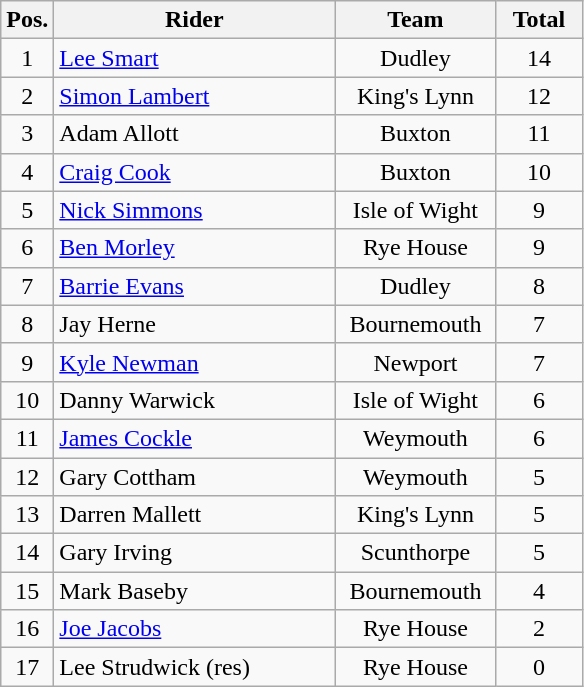<table class=wikitable>
<tr>
<th width=25px>Pos.</th>
<th width=180px>Rider</th>
<th width=100px>Team</th>
<th width=50px>Total</th>
</tr>
<tr align=center >
<td>1</td>
<td align=left><a href='#'>Lee Smart</a></td>
<td>Dudley</td>
<td>14</td>
</tr>
<tr align=center>
<td>2</td>
<td align=left><a href='#'>Simon Lambert</a></td>
<td>King's Lynn</td>
<td>12</td>
</tr>
<tr align=center>
<td>3</td>
<td align=left>Adam Allott</td>
<td>Buxton</td>
<td>11</td>
</tr>
<tr align=center>
<td>4</td>
<td align=left><a href='#'>Craig Cook</a></td>
<td>Buxton</td>
<td>10</td>
</tr>
<tr align=center>
<td>5</td>
<td align=left><a href='#'>Nick Simmons</a></td>
<td>Isle of Wight</td>
<td>9</td>
</tr>
<tr align=center>
<td>6</td>
<td align=left><a href='#'>Ben Morley</a></td>
<td>Rye House</td>
<td>9</td>
</tr>
<tr align=center>
<td>7</td>
<td align=left><a href='#'>Barrie Evans</a></td>
<td>Dudley</td>
<td>8</td>
</tr>
<tr align=center>
<td>8</td>
<td align=left>Jay Herne</td>
<td>Bournemouth</td>
<td>7</td>
</tr>
<tr align=center>
<td>9</td>
<td align=left><a href='#'>Kyle Newman</a></td>
<td>Newport</td>
<td>7</td>
</tr>
<tr align=center>
<td>10</td>
<td align=left>Danny Warwick</td>
<td>Isle of Wight</td>
<td>6</td>
</tr>
<tr align=center>
<td>11</td>
<td align=left><a href='#'>James Cockle</a></td>
<td>Weymouth</td>
<td>6</td>
</tr>
<tr align=center>
<td>12</td>
<td align=left>Gary Cottham</td>
<td>Weymouth</td>
<td>5</td>
</tr>
<tr align=center>
<td>13</td>
<td align=left>Darren Mallett</td>
<td>King's Lynn</td>
<td>5</td>
</tr>
<tr align=center>
<td>14</td>
<td align=left>Gary Irving</td>
<td>Scunthorpe</td>
<td>5</td>
</tr>
<tr align=center>
<td>15</td>
<td align=left>Mark Baseby</td>
<td>Bournemouth</td>
<td>4</td>
</tr>
<tr align=center>
<td>16</td>
<td align=left><a href='#'>Joe Jacobs</a></td>
<td>Rye House</td>
<td>2</td>
</tr>
<tr align=center>
<td>17</td>
<td align=left>Lee Strudwick (res)</td>
<td>Rye House</td>
<td>0</td>
</tr>
</table>
